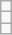<table class="wikitable">
<tr>
<td></td>
</tr>
<tr>
<td></td>
</tr>
<tr>
<td></td>
</tr>
</table>
